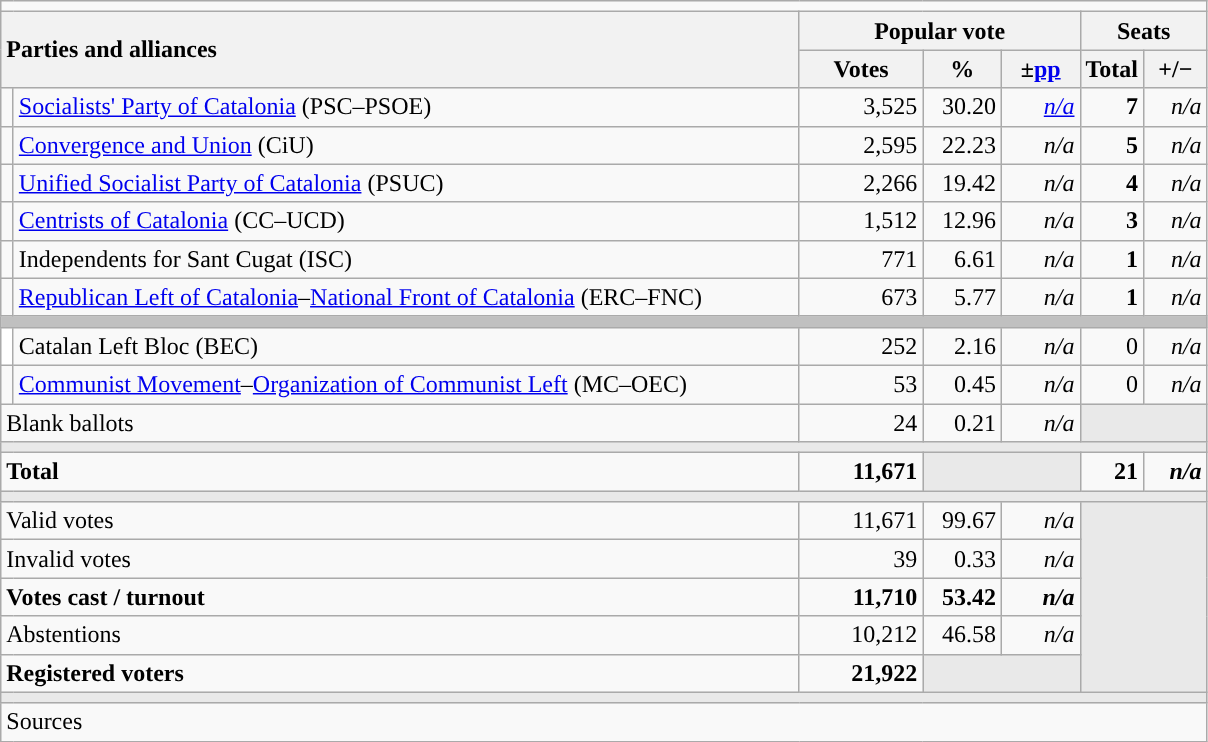<table class="wikitable" style="text-align:right;">
<tr>
<td colspan="7"></td>
</tr>
<tr>
<th style="text-align:left;" rowspan="2" colspan="2" width="525">Parties and alliances</th>
<th colspan="3">Popular vote</th>
<th colspan="2">Seats</th>
</tr>
<tr>
<th width="75">Votes</th>
<th width="45">%</th>
<th width="45">±<a href='#'>pp</a></th>
<th width="35">Total</th>
<th width="35">+/−</th>
</tr>
<tr>
<td width="1" style="color:inherit;background:"></td>
<td align="left"><a href='#'>Socialists' Party of Catalonia</a> (PSC–PSOE)</td>
<td>3,525</td>
<td>30.20</td>
<td><em><a href='#'>n/a</a></em></td>
<td><strong>7</strong></td>
<td><em>n/a</em></td>
</tr>
<tr>
<td style="color:inherit;background:"></td>
<td align="left"><a href='#'>Convergence and Union</a> (CiU)</td>
<td>2,595</td>
<td>22.23</td>
<td><em>n/a</em></td>
<td><strong>5</strong></td>
<td><em>n/a</em></td>
</tr>
<tr>
<td style="color:inherit;background:"></td>
<td align="left"><a href='#'>Unified Socialist Party of Catalonia</a> (PSUC)</td>
<td>2,266</td>
<td>19.42</td>
<td><em>n/a</em></td>
<td><strong>4</strong></td>
<td><em>n/a</em></td>
</tr>
<tr>
<td style="color:inherit;background:"></td>
<td align="left"><a href='#'>Centrists of Catalonia</a> (CC–UCD)</td>
<td>1,512</td>
<td>12.96</td>
<td><em>n/a</em></td>
<td><strong>3</strong></td>
<td><em>n/a</em></td>
</tr>
<tr>
<td style="color:inherit;background:"></td>
<td align="left">Independents for Sant Cugat (ISC)</td>
<td>771</td>
<td>6.61</td>
<td><em>n/a</em></td>
<td><strong>1</strong></td>
<td><em>n/a</em></td>
</tr>
<tr>
<td style="color:inherit;background:"></td>
<td align="left"><a href='#'>Republican Left of Catalonia</a>–<a href='#'>National Front of Catalonia</a> (ERC–FNC)</td>
<td>673</td>
<td>5.77</td>
<td><em>n/a</em></td>
<td><strong>1</strong></td>
<td><em>n/a</em></td>
</tr>
<tr>
<td colspan="7" style="color:inherit;background:#C0C0C0"></td>
</tr>
<tr>
<td bgcolor="white"></td>
<td align="left">Catalan Left Bloc (BEC)</td>
<td>252</td>
<td>2.16</td>
<td><em>n/a</em></td>
<td>0</td>
<td><em>n/a</em></td>
</tr>
<tr>
<td style="color:inherit;background:"></td>
<td align="left"><a href='#'>Communist Movement</a>–<a href='#'>Organization of Communist Left</a> (MC–OEC)</td>
<td>53</td>
<td>0.45</td>
<td><em>n/a</em></td>
<td>0</td>
<td><em>n/a</em></td>
</tr>
<tr>
<td align="left" colspan="2">Blank ballots</td>
<td>24</td>
<td>0.21</td>
<td><em>n/a</em></td>
<td style="color:inherit;background:#E9E9E9" colspan="2"></td>
</tr>
<tr>
<td colspan="7" style="color:inherit;background:#E9E9E9"></td>
</tr>
<tr style="font-weight:bold;">
<td align="left" colspan="2">Total</td>
<td>11,671</td>
<td bgcolor="#E9E9E9" colspan="2"></td>
<td>21</td>
<td><em>n/a</em></td>
</tr>
<tr>
<td colspan="7" style="color:inherit;background:#E9E9E9"></td>
</tr>
<tr>
<td align="left" colspan="2">Valid votes</td>
<td>11,671</td>
<td>99.67</td>
<td><em>n/a</em></td>
<td bgcolor="#E9E9E9" colspan="2" rowspan="5"></td>
</tr>
<tr>
<td align="left" colspan="2">Invalid votes</td>
<td>39</td>
<td>0.33</td>
<td><em>n/a</em></td>
</tr>
<tr style="font-weight:bold;">
<td align="left" colspan="2">Votes cast / turnout</td>
<td>11,710</td>
<td>53.42</td>
<td><em>n/a</em></td>
</tr>
<tr>
<td align="left" colspan="2">Abstentions</td>
<td>10,212</td>
<td>46.58</td>
<td><em>n/a</em></td>
</tr>
<tr style="font-weight:bold;">
<td align="left" colspan="2">Registered voters</td>
<td>21,922</td>
<td bgcolor="#E9E9E9" colspan="2"></td>
</tr>
<tr>
<td colspan="7" style="color:inherit;background:#E9E9E9"></td>
</tr>
<tr>
<td align="left" colspan="7">Sources</td>
</tr>
</table>
